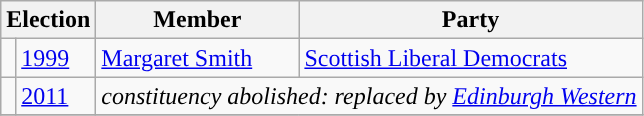<table class="wikitable">
<tr>
<th colspan="2">Election</th>
<th>Member</th>
<th>Party</th>
</tr>
<tr>
<td style="background-color: "></td>
<td><a href='#'>1999</a></td>
<td><a href='#'>Margaret Smith</a></td>
<td><a href='#'>Scottish Liberal Democrats</a></td>
</tr>
<tr>
<td style="background-color:"></td>
<td><a href='#'>2011</a></td>
<td colspan="3"><em>constituency abolished: replaced by <a href='#'>Edinburgh Western</a></em></td>
</tr>
<tr>
</tr>
</table>
